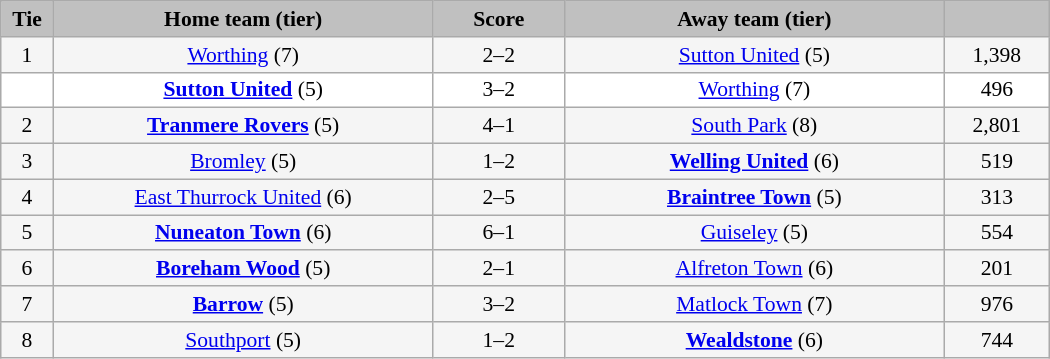<table class="wikitable" style="width: 700px; background:WhiteSmoke; text-align:center; font-size:90%">
<tr>
<td scope="col" style="width:  5.00%; background:silver;"><strong>Tie</strong></td>
<td scope="col" style="width: 36.25%; background:silver;"><strong>Home team (tier)</strong></td>
<td scope="col" style="width: 12.50%; background:silver;"><strong>Score</strong></td>
<td scope="col" style="width: 36.25%; background:silver;"><strong>Away team (tier)</strong></td>
<td scope="col" style="width: 10.00%; background:silver;"><strong></strong></td>
</tr>
<tr>
<td>1</td>
<td><a href='#'>Worthing</a> (7)</td>
<td>2–2</td>
<td><a href='#'>Sutton United</a> (5)</td>
<td>1,398</td>
</tr>
<tr style="background:white;">
<td><em></em></td>
<td><strong><a href='#'>Sutton United</a></strong> (5)</td>
<td>3–2 </td>
<td><a href='#'>Worthing</a> (7)</td>
<td>496</td>
</tr>
<tr>
<td>2</td>
<td><strong><a href='#'>Tranmere Rovers</a></strong> (5)</td>
<td>4–1</td>
<td><a href='#'>South Park</a> (8)</td>
<td>2,801</td>
</tr>
<tr>
<td>3</td>
<td><a href='#'>Bromley</a> (5)</td>
<td>1–2</td>
<td><strong><a href='#'>Welling United</a></strong> (6)</td>
<td>519</td>
</tr>
<tr>
<td>4</td>
<td><a href='#'>East Thurrock United</a> (6)</td>
<td>2–5</td>
<td><strong><a href='#'>Braintree Town</a></strong> (5)</td>
<td>313</td>
</tr>
<tr>
<td>5</td>
<td><strong><a href='#'>Nuneaton Town</a></strong> (6)</td>
<td>6–1</td>
<td><a href='#'>Guiseley</a> (5)</td>
<td>554</td>
</tr>
<tr>
<td>6</td>
<td><strong><a href='#'>Boreham Wood</a></strong> (5)</td>
<td>2–1</td>
<td><a href='#'>Alfreton Town</a> (6)</td>
<td>201</td>
</tr>
<tr>
<td>7</td>
<td><strong><a href='#'>Barrow</a></strong> (5)</td>
<td>3–2</td>
<td><a href='#'>Matlock Town</a> (7)</td>
<td>976</td>
</tr>
<tr>
<td>8</td>
<td><a href='#'>Southport</a> (5)</td>
<td>1–2</td>
<td><strong><a href='#'>Wealdstone</a></strong> (6)</td>
<td>744</td>
</tr>
</table>
